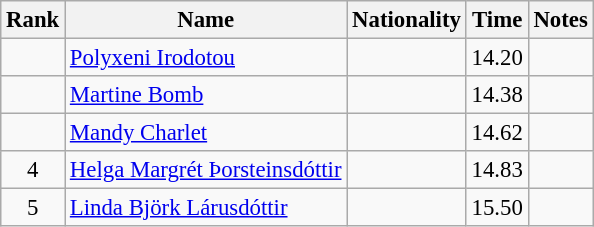<table class="wikitable sortable" style="text-align:center; font-size:95%">
<tr>
<th>Rank</th>
<th>Name</th>
<th>Nationality</th>
<th>Time</th>
<th>Notes</th>
</tr>
<tr>
<td></td>
<td align=left><a href='#'>Polyxeni Irodotou</a></td>
<td align=left></td>
<td>14.20</td>
<td></td>
</tr>
<tr>
<td></td>
<td align=left><a href='#'>Martine Bomb</a></td>
<td align=left></td>
<td>14.38</td>
<td></td>
</tr>
<tr>
<td></td>
<td align=left><a href='#'>Mandy Charlet</a></td>
<td align=left></td>
<td>14.62</td>
<td></td>
</tr>
<tr>
<td>4</td>
<td align=left><a href='#'>Helga Margrét Þorsteinsdóttir</a></td>
<td align=left></td>
<td>14.83</td>
<td></td>
</tr>
<tr>
<td>5</td>
<td align=left><a href='#'>Linda Björk Lárusdóttir</a></td>
<td align=left></td>
<td>15.50</td>
<td></td>
</tr>
</table>
